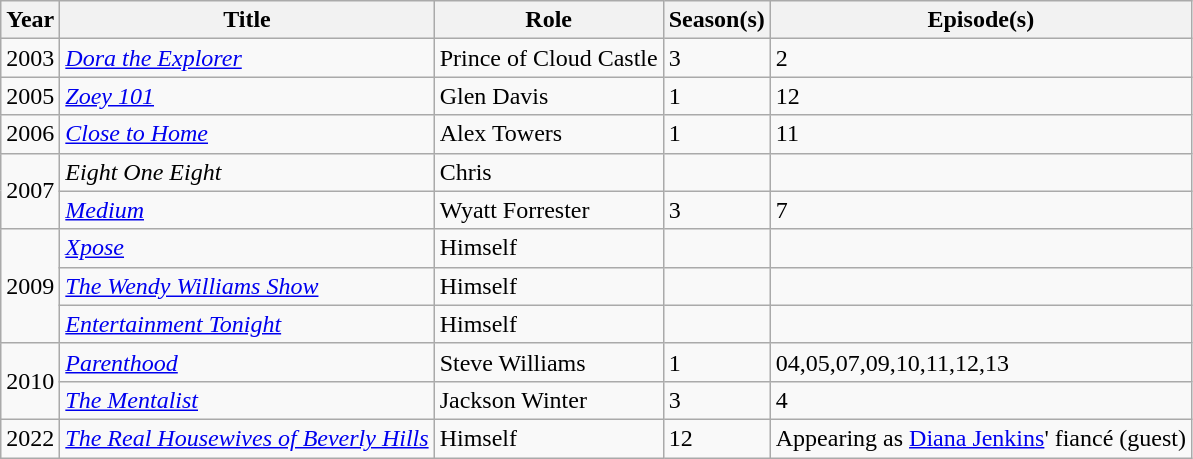<table class="wikitable">
<tr>
<th>Year</th>
<th>Title</th>
<th>Role</th>
<th>Season(s)</th>
<th>Episode(s)</th>
</tr>
<tr>
<td>2003</td>
<td><em><a href='#'>Dora the Explorer</a></em></td>
<td>Prince of Cloud Castle</td>
<td>3</td>
<td>2</td>
</tr>
<tr>
<td>2005</td>
<td><em><a href='#'>Zoey 101</a></em></td>
<td>Glen Davis</td>
<td>1</td>
<td>12</td>
</tr>
<tr>
<td>2006</td>
<td><a href='#'><em>Close to Home</em></a></td>
<td>Alex Towers</td>
<td>1</td>
<td>11</td>
</tr>
<tr>
<td rowspan="2">2007</td>
<td><em>Eight One Eight</em></td>
<td>Chris</td>
<td></td>
<td></td>
</tr>
<tr>
<td><a href='#'><em>Medium</em></a></td>
<td>Wyatt Forrester</td>
<td>3</td>
<td>7</td>
</tr>
<tr>
<td rowspan="3">2009</td>
<td><em><a href='#'>Xpose</a></em></td>
<td>Himself</td>
<td></td>
<td></td>
</tr>
<tr>
<td><em><a href='#'>The Wendy Williams Show</a></em></td>
<td>Himself</td>
<td></td>
<td></td>
</tr>
<tr>
<td><em><a href='#'>Entertainment Tonight</a></em></td>
<td>Himself</td>
<td></td>
<td></td>
</tr>
<tr>
<td rowspan="2">2010</td>
<td><a href='#'><em>Parenthood</em></a></td>
<td>Steve Williams</td>
<td>1</td>
<td>04,05,07,09,10,11,12,13</td>
</tr>
<tr>
<td><em><a href='#'>The Mentalist</a></em></td>
<td>Jackson Winter</td>
<td>3</td>
<td>4</td>
</tr>
<tr>
<td>2022</td>
<td><em><a href='#'>The Real Housewives of Beverly Hills</a></em></td>
<td>Himself</td>
<td>12</td>
<td>Appearing as <a href='#'>Diana Jenkins</a>' fiancé (guest)</td>
</tr>
</table>
